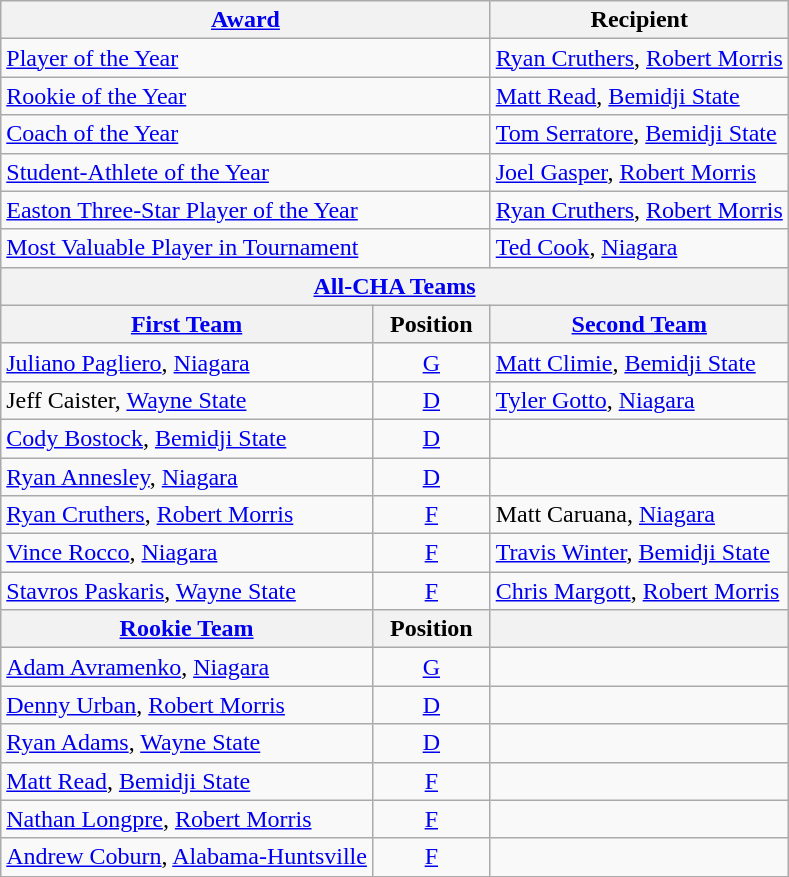<table class="wikitable">
<tr>
<th colspan=2><a href='#'>Award</a></th>
<th>Recipient</th>
</tr>
<tr>
<td colspan=2><a href='#'>Player of the Year</a></td>
<td><a href='#'>Ryan Cruthers</a>, <a href='#'>Robert Morris</a></td>
</tr>
<tr>
<td colspan=2><a href='#'>Rookie of the Year</a></td>
<td><a href='#'>Matt Read</a>, <a href='#'>Bemidji State</a></td>
</tr>
<tr>
<td colspan=2><a href='#'>Coach of the Year</a></td>
<td><a href='#'>Tom Serratore</a>, <a href='#'>Bemidji State</a></td>
</tr>
<tr>
<td colspan=2><a href='#'>Student-Athlete of the Year</a></td>
<td><a href='#'>Joel Gasper</a>, <a href='#'>Robert Morris</a></td>
</tr>
<tr>
<td colspan=2><a href='#'>Easton Three-Star Player of the Year</a></td>
<td><a href='#'>Ryan Cruthers</a>, <a href='#'>Robert Morris</a></td>
</tr>
<tr>
<td colspan=2><a href='#'>Most Valuable Player in Tournament</a></td>
<td><a href='#'>Ted Cook</a>, <a href='#'>Niagara</a></td>
</tr>
<tr>
<th colspan=3><a href='#'>All-CHA Teams</a></th>
</tr>
<tr>
<th><a href='#'>First Team</a></th>
<th>  Position  </th>
<th><a href='#'>Second Team</a></th>
</tr>
<tr>
<td><a href='#'>Juliano Pagliero</a>, <a href='#'>Niagara</a></td>
<td align=center><a href='#'>G</a></td>
<td><a href='#'>Matt Climie</a>, <a href='#'>Bemidji State</a></td>
</tr>
<tr>
<td>Jeff Caister, <a href='#'>Wayne State</a></td>
<td align=center><a href='#'>D</a></td>
<td><a href='#'>Tyler Gotto</a>, <a href='#'>Niagara</a></td>
</tr>
<tr>
<td><a href='#'>Cody Bostock</a>, <a href='#'>Bemidji State</a></td>
<td align=center><a href='#'>D</a></td>
<td></td>
</tr>
<tr>
<td><a href='#'>Ryan Annesley</a>, <a href='#'>Niagara</a></td>
<td align=center><a href='#'>D</a></td>
<td></td>
</tr>
<tr>
<td><a href='#'>Ryan Cruthers</a>, <a href='#'>Robert Morris</a></td>
<td align=center><a href='#'>F</a></td>
<td>Matt Caruana, <a href='#'>Niagara</a></td>
</tr>
<tr>
<td><a href='#'>Vince Rocco</a>, <a href='#'>Niagara</a></td>
<td align=center><a href='#'>F</a></td>
<td><a href='#'>Travis Winter</a>, <a href='#'>Bemidji State</a></td>
</tr>
<tr>
<td><a href='#'>Stavros Paskaris</a>, <a href='#'>Wayne State</a></td>
<td align=center><a href='#'>F</a></td>
<td><a href='#'>Chris Margott</a>, <a href='#'>Robert Morris</a></td>
</tr>
<tr>
<th><a href='#'>Rookie Team</a></th>
<th>  Position  </th>
<th></th>
</tr>
<tr>
<td><a href='#'>Adam Avramenko</a>, <a href='#'>Niagara</a></td>
<td align=center><a href='#'>G</a></td>
<td></td>
</tr>
<tr>
<td><a href='#'>Denny Urban</a>, <a href='#'>Robert Morris</a></td>
<td align=center><a href='#'>D</a></td>
<td></td>
</tr>
<tr>
<td><a href='#'>Ryan Adams</a>, <a href='#'>Wayne State</a></td>
<td align=center><a href='#'>D</a></td>
<td></td>
</tr>
<tr>
<td><a href='#'>Matt Read</a>, <a href='#'>Bemidji State</a></td>
<td align=center><a href='#'>F</a></td>
<td></td>
</tr>
<tr>
<td><a href='#'>Nathan Longpre</a>, <a href='#'>Robert Morris</a></td>
<td align=center><a href='#'>F</a></td>
<td></td>
</tr>
<tr>
<td><a href='#'>Andrew Coburn</a>, <a href='#'>Alabama-Huntsville</a></td>
<td align=center><a href='#'>F</a></td>
<td></td>
</tr>
</table>
